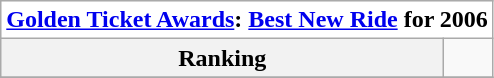<table class="wikitable">
<tr>
<th style="text-align:center; background:white;" colspan="500"><a href='#'>Golden Ticket Awards</a>: <a href='#'>Best New Ride</a> for 2006</th>
</tr>
<tr style="background:#white;">
<th style="text-align:center;">Ranking</th>
<td></td>
</tr>
<tr>
</tr>
</table>
